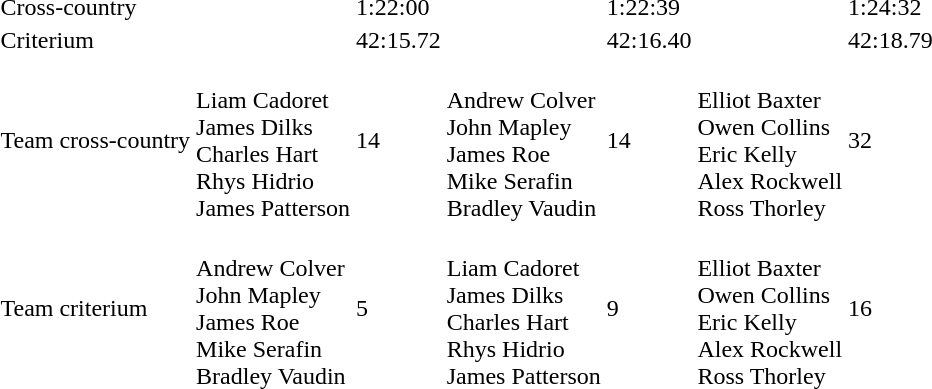<table>
<tr>
<td>Cross-country</td>
<td></td>
<td>1:22:00</td>
<td></td>
<td>1:22:39</td>
<td></td>
<td>1:24:32</td>
</tr>
<tr>
<td>Criterium</td>
<td></td>
<td>42:15.72</td>
<td></td>
<td>42:16.40</td>
<td></td>
<td>42:18.79</td>
</tr>
<tr>
<td>Team cross-country</td>
<td> <br> Liam Cadoret <br>James Dilks <br>Charles Hart <br>Rhys Hidrio <br>James Patterson</td>
<td>14</td>
<td> <br> Andrew Colver <br>John Mapley <br>James Roe <br>Mike Serafin <br>Bradley Vaudin</td>
<td>14</td>
<td> <br> Elliot Baxter <br>Owen Collins <br>Eric Kelly <br>Alex Rockwell <br>Ross Thorley</td>
<td>32</td>
</tr>
<tr>
<td>Team criterium</td>
<td> <br> Andrew Colver <br>John Mapley <br>James Roe <br>Mike Serafin <br>Bradley Vaudin</td>
<td>5</td>
<td> <br> Liam Cadoret <br>James Dilks <br>Charles Hart <br>Rhys Hidrio <br>James Patterson</td>
<td>9</td>
<td> <br> Elliot Baxter <br>Owen Collins <br>Eric Kelly <br>Alex Rockwell <br>Ross Thorley</td>
<td>16</td>
</tr>
</table>
